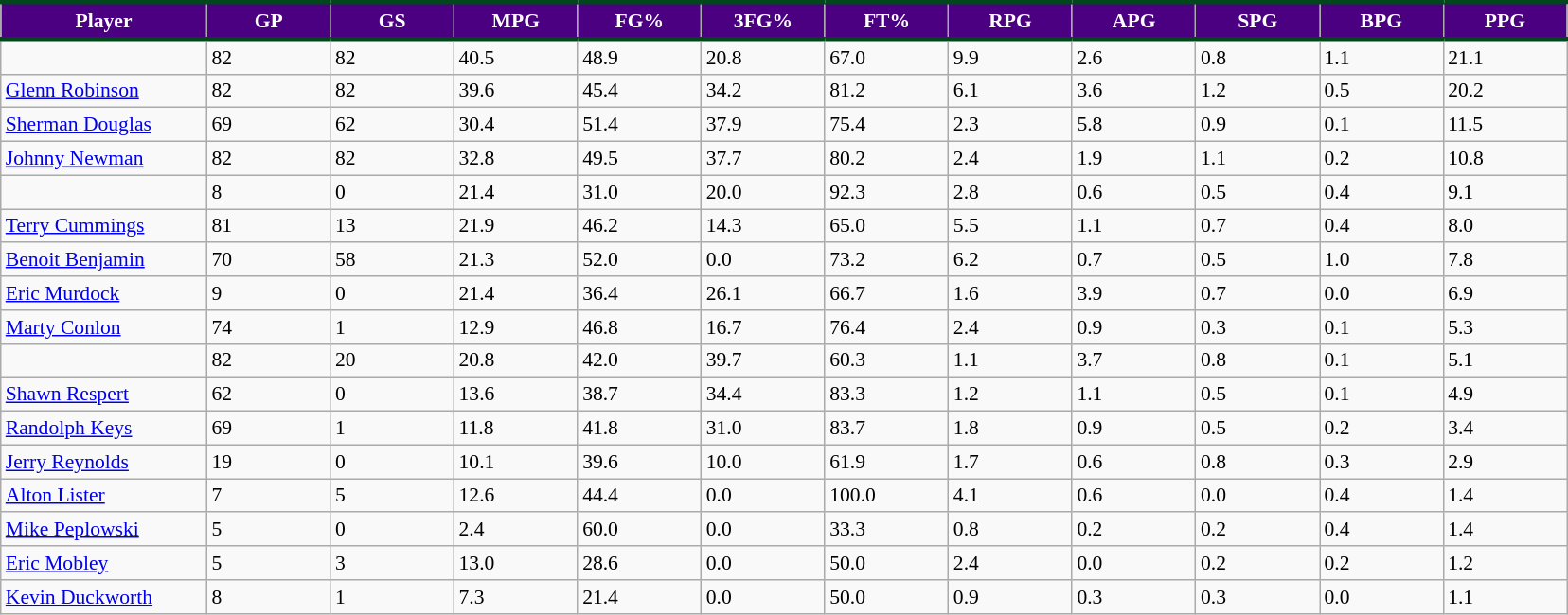<table class="wikitable sortable" style="font-size: 90%">
<tr>
<th style="background:#4B0082; color:#FFFFFF; border-top:#00471B 3px solid; border-bottom:#00471B 3px solid;" width="10%">Player</th>
<th style="background:#4B0082; color:#FFFFFF; border-top:#00471B 3px solid; border-bottom:#00471B 3px solid;" width="6%">GP</th>
<th style="background:#4B0082; color:#FFFFFF; border-top:#00471B 3px solid; border-bottom:#00471B 3px solid;" width="6%">GS</th>
<th style="background:#4B0082; color:#FFFFFF; border-top:#00471B 3px solid; border-bottom:#00471B 3px solid;" width="6%">MPG</th>
<th style="background:#4B0082; color:#FFFFFF; border-top:#00471B 3px solid; border-bottom:#00471B 3px solid;"width="6%">FG%</th>
<th style="background:#4B0082; color:#FFFFFF; border-top:#00471B 3px solid; border-bottom:#00471B 3px solid;" width="6%">3FG%</th>
<th style="background:#4B0082; color:#FFFFFF; border-top:#00471B 3px solid; border-bottom:#00471B 3px solid;" width="6%">FT%</th>
<th style="background:#4B0082; color:#FFFFFF; border-top:#00471B 3px solid; border-bottom:#00471B 3px solid;"width="6%">RPG</th>
<th style="background:#4B0082; color:#FFFFFF; border-top:#00471B 3px solid; border-bottom:#00471B 3px solid;"width="6%">APG</th>
<th style="background:#4B0082; color:#FFFFFF; border-top:#00471B 3px solid; border-bottom:#00471B 3px solid;"width="6%">SPG</th>
<th style="background:#4B0082; color:#FFFFFF; border-top:#00471B 3px solid; border-bottom:#00471B 3px solid;"width="6%">BPG</th>
<th style="background:#4B0082; color:#FFFFFF; border-top:#00471B 3px solid; border-bottom:#00471B 3px solid;"width="6%">PPG</th>
</tr>
<tr>
<td></td>
<td>82</td>
<td>82</td>
<td>40.5</td>
<td>48.9</td>
<td>20.8</td>
<td>67.0</td>
<td>9.9</td>
<td>2.6</td>
<td>0.8</td>
<td>1.1</td>
<td>21.1</td>
</tr>
<tr>
<td><a href='#'>Glenn Robinson</a></td>
<td>82</td>
<td>82</td>
<td>39.6</td>
<td>45.4</td>
<td>34.2</td>
<td>81.2</td>
<td>6.1</td>
<td>3.6</td>
<td>1.2</td>
<td>0.5</td>
<td>20.2</td>
</tr>
<tr>
<td><a href='#'>Sherman Douglas</a></td>
<td>69</td>
<td>62</td>
<td>30.4</td>
<td>51.4</td>
<td>37.9</td>
<td>75.4</td>
<td>2.3</td>
<td>5.8</td>
<td>0.9</td>
<td>0.1</td>
<td>11.5</td>
</tr>
<tr>
<td><a href='#'>Johnny Newman</a></td>
<td>82</td>
<td>82</td>
<td>32.8</td>
<td>49.5</td>
<td>37.7</td>
<td>80.2</td>
<td>2.4</td>
<td>1.9</td>
<td>1.1</td>
<td>0.2</td>
<td>10.8</td>
</tr>
<tr>
<td></td>
<td>8</td>
<td>0</td>
<td>21.4</td>
<td>31.0</td>
<td>20.0</td>
<td>92.3</td>
<td>2.8</td>
<td>0.6</td>
<td>0.5</td>
<td>0.4</td>
<td>9.1</td>
</tr>
<tr>
<td><a href='#'>Terry Cummings</a></td>
<td>81</td>
<td>13</td>
<td>21.9</td>
<td>46.2</td>
<td>14.3</td>
<td>65.0</td>
<td>5.5</td>
<td>1.1</td>
<td>0.7</td>
<td>0.4</td>
<td>8.0</td>
</tr>
<tr>
<td><a href='#'>Benoit Benjamin</a></td>
<td>70</td>
<td>58</td>
<td>21.3</td>
<td>52.0</td>
<td>0.0</td>
<td>73.2</td>
<td>6.2</td>
<td>0.7</td>
<td>0.5</td>
<td>1.0</td>
<td>7.8</td>
</tr>
<tr>
<td><a href='#'>Eric Murdock</a></td>
<td>9</td>
<td>0</td>
<td>21.4</td>
<td>36.4</td>
<td>26.1</td>
<td>66.7</td>
<td>1.6</td>
<td>3.9</td>
<td>0.7</td>
<td>0.0</td>
<td>6.9</td>
</tr>
<tr>
<td><a href='#'>Marty Conlon</a></td>
<td>74</td>
<td>1</td>
<td>12.9</td>
<td>46.8</td>
<td>16.7</td>
<td>76.4</td>
<td>2.4</td>
<td>0.9</td>
<td>0.3</td>
<td>0.1</td>
<td>5.3</td>
</tr>
<tr>
<td></td>
<td>82</td>
<td>20</td>
<td>20.8</td>
<td>42.0</td>
<td>39.7</td>
<td>60.3</td>
<td>1.1</td>
<td>3.7</td>
<td>0.8</td>
<td>0.1</td>
<td>5.1</td>
</tr>
<tr>
<td><a href='#'>Shawn Respert</a></td>
<td>62</td>
<td>0</td>
<td>13.6</td>
<td>38.7</td>
<td>34.4</td>
<td>83.3</td>
<td>1.2</td>
<td>1.1</td>
<td>0.5</td>
<td>0.1</td>
<td>4.9</td>
</tr>
<tr>
<td><a href='#'>Randolph Keys</a></td>
<td>69</td>
<td>1</td>
<td>11.8</td>
<td>41.8</td>
<td>31.0</td>
<td>83.7</td>
<td>1.8</td>
<td>0.9</td>
<td>0.5</td>
<td>0.2</td>
<td>3.4</td>
</tr>
<tr>
<td><a href='#'>Jerry Reynolds</a></td>
<td>19</td>
<td>0</td>
<td>10.1</td>
<td>39.6</td>
<td>10.0</td>
<td>61.9</td>
<td>1.7</td>
<td>0.6</td>
<td>0.8</td>
<td>0.3</td>
<td>2.9</td>
</tr>
<tr>
<td><a href='#'>Alton Lister</a></td>
<td>7</td>
<td>5</td>
<td>12.6</td>
<td>44.4</td>
<td>0.0</td>
<td>100.0</td>
<td>4.1</td>
<td>0.6</td>
<td>0.0</td>
<td>0.4</td>
<td>1.4</td>
</tr>
<tr>
<td><a href='#'>Mike Peplowski</a></td>
<td>5</td>
<td>0</td>
<td>2.4</td>
<td>60.0</td>
<td>0.0</td>
<td>33.3</td>
<td>0.8</td>
<td>0.2</td>
<td>0.2</td>
<td>0.4</td>
<td>1.4</td>
</tr>
<tr>
<td><a href='#'>Eric Mobley</a></td>
<td>5</td>
<td>3</td>
<td>13.0</td>
<td>28.6</td>
<td>0.0</td>
<td>50.0</td>
<td>2.4</td>
<td>0.0</td>
<td>0.2</td>
<td>0.2</td>
<td>1.2</td>
</tr>
<tr>
<td><a href='#'>Kevin Duckworth</a></td>
<td>8</td>
<td>1</td>
<td>7.3</td>
<td>21.4</td>
<td>0.0</td>
<td>50.0</td>
<td>0.9</td>
<td>0.3</td>
<td>0.3</td>
<td>0.0</td>
<td>1.1</td>
</tr>
</table>
